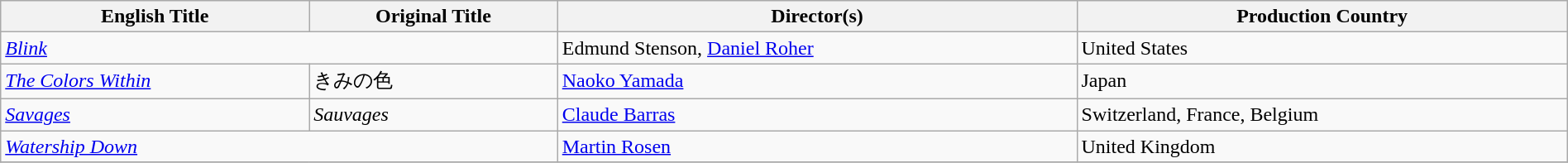<table class="wikitable" style="width:100%; margin-bottom:4px">
<tr>
<th>English Title</th>
<th>Original Title</th>
<th>Director(s)</th>
<th>Production Country</th>
</tr>
<tr>
<td colspan="2"><em><a href='#'>Blink</a></em></td>
<td>Edmund Stenson, <a href='#'>Daniel Roher</a></td>
<td>United States</td>
</tr>
<tr>
<td><em><a href='#'>The Colors Within</a></em></td>
<td>きみの色</td>
<td><a href='#'>Naoko Yamada</a></td>
<td>Japan</td>
</tr>
<tr>
<td><em><a href='#'>Savages</a></em></td>
<td><em>Sauvages</em></td>
<td><a href='#'>Claude Barras</a></td>
<td>Switzerland, France, Belgium</td>
</tr>
<tr>
<td colspan="2"><em><a href='#'>Watership Down</a></em></td>
<td><a href='#'>Martin Rosen</a></td>
<td>United Kingdom</td>
</tr>
<tr>
</tr>
</table>
